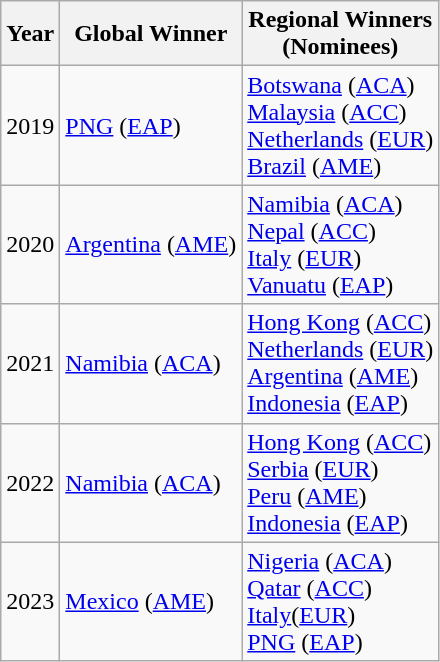<table class="wikitable">
<tr>
<th>Year</th>
<th>Global Winner</th>
<th>Regional Winners <br> (Nominees)</th>
</tr>
<tr>
<td>2019</td>
<td> <a href='#'>PNG</a> (<a href='#'>EAP</a>)</td>
<td> <a href='#'>Botswana</a> (<a href='#'>ACA</a>)<br> <a href='#'>Malaysia</a> (<a href='#'>ACC</a>)<br> <a href='#'>Netherlands</a> (<a href='#'>EUR</a>)<br> <a href='#'>Brazil</a> (<a href='#'>AME</a>)</td>
</tr>
<tr>
<td>2020</td>
<td> <a href='#'>Argentina</a> (<a href='#'>AME</a>)</td>
<td> <a href='#'>Namibia</a> (<a href='#'>ACA</a>)<br>  <a href='#'>Nepal</a> (<a href='#'>ACC</a>)<br> <a href='#'>Italy</a> (<a href='#'>EUR</a>)<br> <a href='#'>Vanuatu</a> (<a href='#'>EAP</a>)</td>
</tr>
<tr>
<td>2021</td>
<td> <a href='#'>Namibia</a> (<a href='#'>ACA</a>)</td>
<td> <a href='#'>Hong Kong</a> (<a href='#'>ACC</a>)<br> <a href='#'>Netherlands</a> (<a href='#'>EUR</a>)<br> <a href='#'>Argentina</a> (<a href='#'>AME</a>)<br> <a href='#'>Indonesia</a> (<a href='#'>EAP</a>)</td>
</tr>
<tr>
<td>2022</td>
<td> <a href='#'>Namibia</a> (<a href='#'>ACA</a>)</td>
<td> <a href='#'>Hong Kong</a> (<a href='#'>ACC</a>)<br> <a href='#'>Serbia</a> (<a href='#'>EUR</a>)<br> <a href='#'>Peru</a> (<a href='#'>AME</a>)<br> <a href='#'>Indonesia</a>  (<a href='#'>EAP</a>)</td>
</tr>
<tr>
<td>2023</td>
<td> <a href='#'>Mexico</a> (<a href='#'>AME</a>)</td>
<td> <a href='#'>Nigeria</a> (<a href='#'>ACA</a>)<br> <a href='#'>Qatar</a> (<a href='#'>ACC</a>)<br>  <a href='#'>Italy</a>(<a href='#'>EUR</a>)<br>  <a href='#'>PNG</a> (<a href='#'>EAP</a>)</td>
</tr>
</table>
